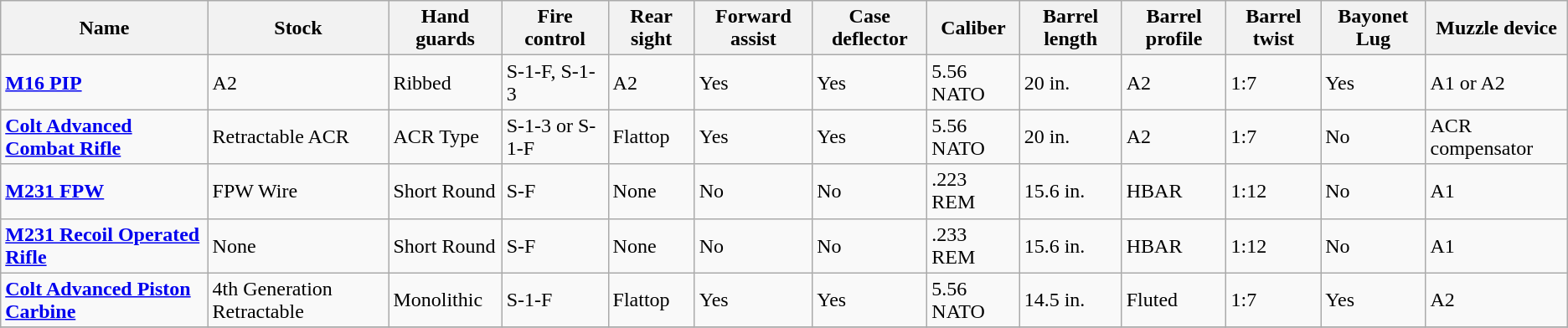<table class="wikitable">
<tr>
<th>Name</th>
<th>Stock</th>
<th>Hand guards</th>
<th>Fire control</th>
<th>Rear sight</th>
<th>Forward assist</th>
<th>Case deflector</th>
<th>Caliber</th>
<th>Barrel length</th>
<th>Barrel profile</th>
<th>Barrel twist</th>
<th>Bayonet Lug</th>
<th>Muzzle device</th>
</tr>
<tr>
<td><strong><a href='#'>M16 PIP</a></strong></td>
<td>A2</td>
<td>Ribbed</td>
<td>S-1-F, S-1-3</td>
<td>A2</td>
<td>Yes</td>
<td>Yes</td>
<td>5.56 NATO</td>
<td>20 in.</td>
<td>A2</td>
<td>1:7</td>
<td>Yes</td>
<td>A1 or A2</td>
</tr>
<tr>
<td><strong><a href='#'>Colt Advanced Combat Rifle</a></strong></td>
<td>Retractable ACR</td>
<td>ACR Type</td>
<td>S-1-3 or S-1-F</td>
<td>Flattop</td>
<td>Yes</td>
<td>Yes</td>
<td>5.56 NATO</td>
<td>20 in.</td>
<td>A2</td>
<td>1:7</td>
<td>No</td>
<td>ACR compensator</td>
</tr>
<tr>
<td><strong><a href='#'>M231 FPW</a></strong></td>
<td>FPW Wire</td>
<td>Short Round</td>
<td>S-F</td>
<td>None</td>
<td>No</td>
<td>No</td>
<td>.223 REM</td>
<td>15.6 in.</td>
<td>HBAR</td>
<td>1:12</td>
<td>No</td>
<td>A1</td>
</tr>
<tr>
<td><strong><a href='#'>M231 Recoil Operated Rifle</a></strong></td>
<td>None</td>
<td>Short Round</td>
<td>S-F</td>
<td>None</td>
<td>No</td>
<td>No</td>
<td>.233 REM</td>
<td>15.6 in.</td>
<td>HBAR</td>
<td>1:12</td>
<td>No</td>
<td>A1</td>
</tr>
<tr>
<td><strong><a href='#'>Colt Advanced Piston Carbine</a></strong></td>
<td>4th Generation Retractable</td>
<td>Monolithic</td>
<td>S-1-F</td>
<td>Flattop</td>
<td>Yes</td>
<td>Yes</td>
<td>5.56 NATO</td>
<td>14.5 in.</td>
<td>Fluted</td>
<td>1:7</td>
<td>Yes</td>
<td>A2</td>
</tr>
<tr>
</tr>
</table>
